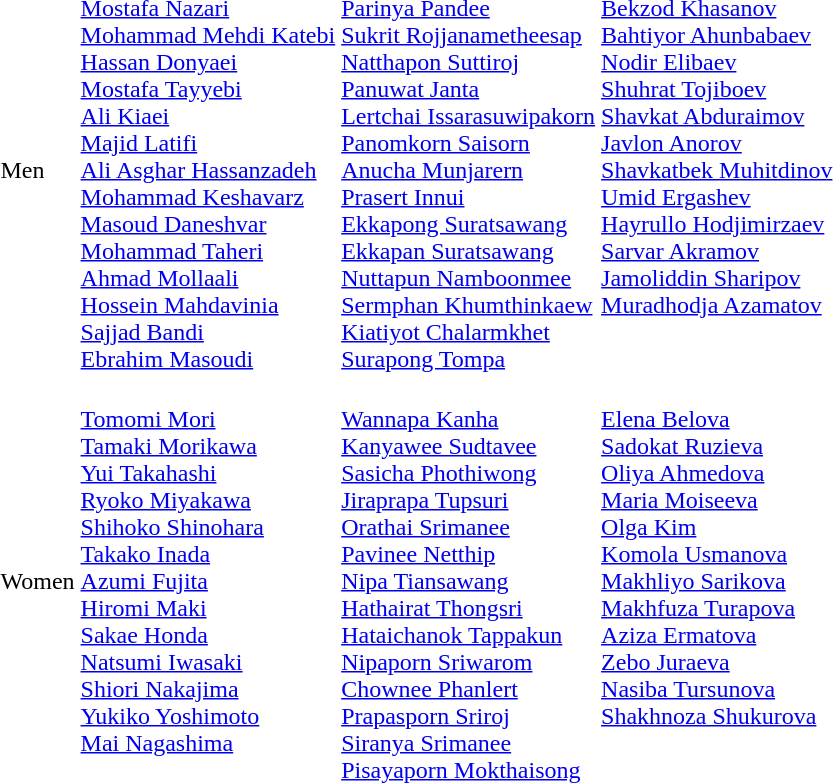<table>
<tr>
<td>Men</td>
<td><br><a href='#'>Mostafa Nazari</a><br><a href='#'>Mohammad Mehdi Katebi</a><br><a href='#'>Hassan Donyaei</a><br><a href='#'>Mostafa Tayyebi</a><br><a href='#'>Ali Kiaei</a><br><a href='#'>Majid Latifi</a><br><a href='#'>Ali Asghar Hassanzadeh</a><br><a href='#'>Mohammad Keshavarz</a><br><a href='#'>Masoud Daneshvar</a><br><a href='#'>Mohammad Taheri</a><br><a href='#'>Ahmad Mollaali</a><br><a href='#'>Hossein Mahdavinia</a><br><a href='#'>Sajjad Bandi</a><br><a href='#'>Ebrahim Masoudi</a></td>
<td><br><a href='#'>Parinya Pandee</a><br><a href='#'>Sukrit Rojjanametheesap</a><br><a href='#'>Natthapon Suttiroj</a><br><a href='#'>Panuwat Janta</a><br><a href='#'>Lertchai Issarasuwipakorn</a><br><a href='#'>Panomkorn Saisorn</a><br><a href='#'>Anucha Munjarern</a><br><a href='#'>Prasert Innui</a><br><a href='#'>Ekkapong Suratsawang</a><br><a href='#'>Ekkapan Suratsawang</a><br><a href='#'>Nuttapun Namboonmee</a><br><a href='#'>Sermphan Khumthinkaew</a><br><a href='#'>Kiatiyot Chalarmkhet</a><br><a href='#'>Surapong Tompa</a></td>
<td valign=top><br><a href='#'>Bekzod Khasanov</a><br><a href='#'>Bahtiyor Ahunbabaev</a><br><a href='#'>Nodir Elibaev</a><br><a href='#'>Shuhrat Tojiboev</a><br><a href='#'>Shavkat Abduraimov</a><br><a href='#'>Javlon Anorov</a><br><a href='#'>Shavkatbek Muhitdinov</a><br><a href='#'>Umid Ergashev</a><br><a href='#'>Hayrullo Hodjimirzaev</a><br><a href='#'>Sarvar Akramov</a><br><a href='#'>Jamoliddin Sharipov</a><br><a href='#'>Muradhodja Azamatov</a></td>
</tr>
<tr>
<td>Women</td>
<td valign=top><br><a href='#'>Tomomi Mori</a><br><a href='#'>Tamaki Morikawa</a><br><a href='#'>Yui Takahashi</a><br><a href='#'>Ryoko Miyakawa</a><br><a href='#'>Shihoko Shinohara</a><br><a href='#'>Takako Inada</a><br><a href='#'>Azumi Fujita</a><br><a href='#'>Hiromi Maki</a><br><a href='#'>Sakae Honda</a><br><a href='#'>Natsumi Iwasaki</a><br><a href='#'>Shiori Nakajima</a><br><a href='#'>Yukiko Yoshimoto</a><br><a href='#'>Mai Nagashima</a></td>
<td><br><a href='#'>Wannapa Kanha</a><br><a href='#'>Kanyawee Sudtavee</a><br><a href='#'>Sasicha Phothiwong</a><br><a href='#'>Jiraprapa Tupsuri</a><br><a href='#'>Orathai Srimanee</a><br><a href='#'>Pavinee Netthip</a><br><a href='#'>Nipa Tiansawang</a><br><a href='#'>Hathairat Thongsri</a><br><a href='#'>Hataichanok Tappakun</a><br><a href='#'>Nipaporn Sriwarom</a><br><a href='#'>Chownee Phanlert</a><br><a href='#'>Prapasporn Sriroj</a><br><a href='#'>Siranya Srimanee</a><br><a href='#'>Pisayaporn Mokthaisong</a></td>
<td valign=top><br><a href='#'>Elena Belova</a><br><a href='#'>Sadokat Ruzieva</a><br><a href='#'>Oliya Ahmedova</a><br><a href='#'>Maria Moiseeva</a><br><a href='#'>Olga Kim</a><br><a href='#'>Komola Usmanova</a><br><a href='#'>Makhliyo Sarikova</a><br><a href='#'>Makhfuza Turapova</a><br><a href='#'>Aziza Ermatova</a><br><a href='#'>Zebo Juraeva</a><br><a href='#'>Nasiba Tursunova</a><br><a href='#'>Shakhnoza Shukurova</a></td>
</tr>
</table>
